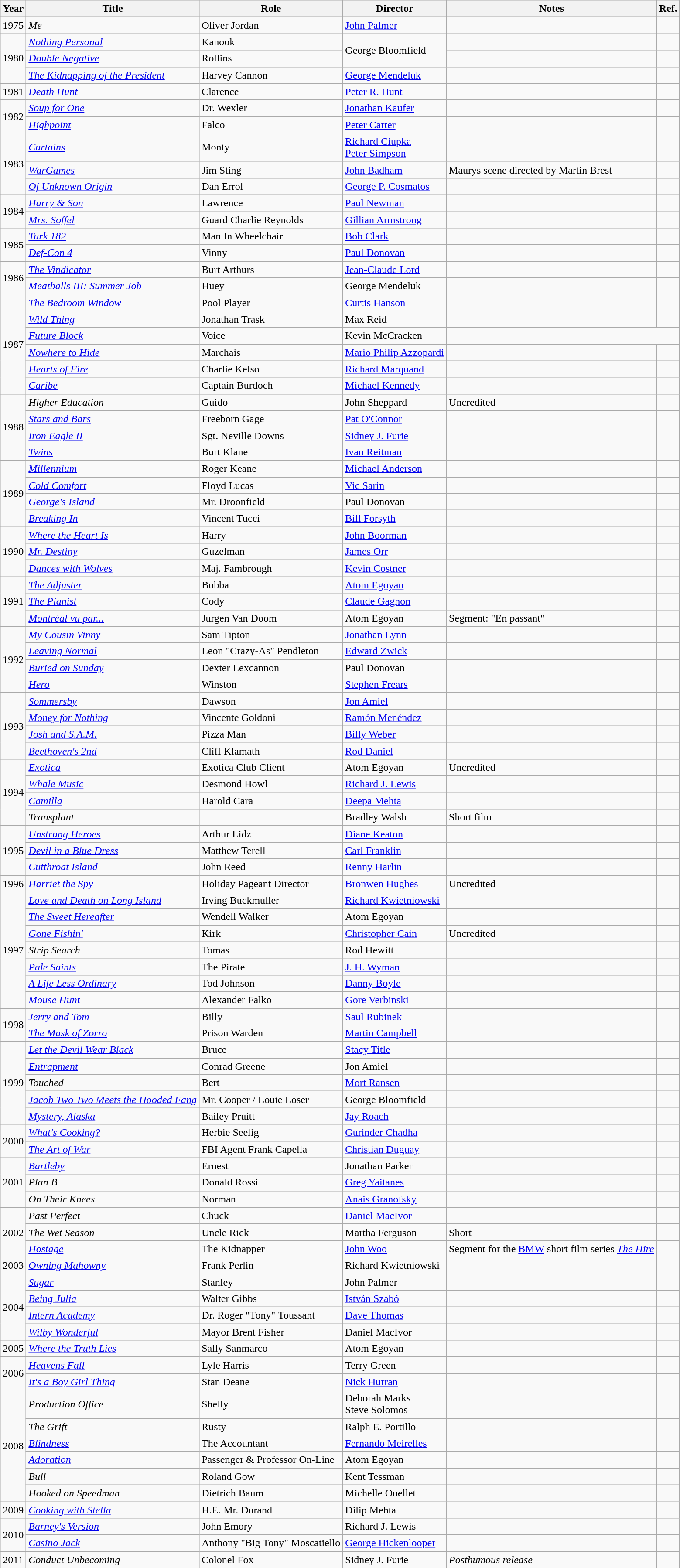<table class="wikitable sortable">
<tr>
<th>Year</th>
<th>Title</th>
<th>Role</th>
<th>Director</th>
<th class="unsortable">Notes</th>
<th>Ref.</th>
</tr>
<tr>
<td>1975</td>
<td><em>Me</em></td>
<td>Oliver Jordan</td>
<td><a href='#'>John Palmer</a></td>
<td></td>
<td></td>
</tr>
<tr>
<td rowspan="3">1980</td>
<td><em><a href='#'>Nothing Personal</a></em></td>
<td>Kanook</td>
<td rowspan="2">George Bloomfield</td>
<td></td>
<td></td>
</tr>
<tr>
<td><em><a href='#'>Double Negative</a></em></td>
<td>Rollins</td>
<td></td>
<td></td>
</tr>
<tr>
<td data-sort-value="Kidnapping of the President, The"><em><a href='#'>The Kidnapping of the President</a></em></td>
<td>Harvey Cannon</td>
<td><a href='#'>George Mendeluk</a></td>
<td></td>
<td></td>
</tr>
<tr>
<td>1981</td>
<td><em><a href='#'>Death Hunt</a></em></td>
<td>Clarence</td>
<td><a href='#'>Peter R. Hunt</a></td>
<td></td>
<td></td>
</tr>
<tr>
<td rowspan="2">1982</td>
<td><em><a href='#'>Soup for One</a></em></td>
<td>Dr. Wexler</td>
<td><a href='#'>Jonathan Kaufer</a></td>
<td></td>
<td></td>
</tr>
<tr>
<td><em><a href='#'>Highpoint</a></em></td>
<td>Falco</td>
<td><a href='#'>Peter Carter</a></td>
<td></td>
<td></td>
</tr>
<tr>
<td rowspan="3">1983</td>
<td><em><a href='#'>Curtains</a></em></td>
<td>Monty</td>
<td><a href='#'>Richard Ciupka</a><br><a href='#'>Peter Simpson</a></td>
<td></td>
<td></td>
</tr>
<tr>
<td><em><a href='#'>WarGames</a></em></td>
<td>Jim Sting</td>
<td><a href='#'>John Badham</a></td>
<td>Maurys scene directed by Martin Brest</td>
<td></td>
</tr>
<tr>
<td><em><a href='#'>Of Unknown Origin</a></em></td>
<td>Dan Errol</td>
<td><a href='#'>George P. Cosmatos</a></td>
<td></td>
<td></td>
</tr>
<tr>
<td rowspan="2">1984</td>
<td><em><a href='#'>Harry & Son</a></em></td>
<td>Lawrence</td>
<td><a href='#'>Paul Newman</a></td>
<td></td>
<td></td>
</tr>
<tr>
<td><em><a href='#'>Mrs. Soffel</a></em></td>
<td>Guard Charlie Reynolds</td>
<td><a href='#'>Gillian Armstrong</a></td>
<td></td>
<td></td>
</tr>
<tr>
<td rowspan="2">1985</td>
<td><em><a href='#'>Turk 182</a></em></td>
<td>Man In Wheelchair</td>
<td><a href='#'>Bob Clark</a></td>
<td></td>
<td></td>
</tr>
<tr>
<td><em><a href='#'>Def-Con 4</a></em></td>
<td>Vinny</td>
<td><a href='#'>Paul Donovan</a></td>
<td></td>
<td></td>
</tr>
<tr>
<td rowspan="2">1986</td>
<td data-sort-value="Vindicator, The"><em><a href='#'>The Vindicator</a></em></td>
<td>Burt Arthurs</td>
<td><a href='#'>Jean-Claude Lord</a></td>
<td></td>
<td></td>
</tr>
<tr>
<td><em><a href='#'>Meatballs III: Summer Job</a></em></td>
<td>Huey</td>
<td>George Mendeluk</td>
<td></td>
<td></td>
</tr>
<tr>
<td rowspan="6">1987</td>
<td data-sort-value="Bedroom Window, The"><em><a href='#'>The Bedroom Window</a></em></td>
<td>Pool Player</td>
<td><a href='#'>Curtis Hanson</a></td>
<td></td>
<td></td>
</tr>
<tr>
<td><em><a href='#'>Wild Thing</a></em></td>
<td>Jonathan Trask</td>
<td>Max Reid</td>
<td></td>
<td></td>
</tr>
<tr>
<td><em><a href='#'>Future Block</a></em></td>
<td>Voice</td>
<td>Kevin McCracken</td>
</tr>
<tr>
<td><em><a href='#'>Nowhere to Hide</a></em></td>
<td>Marchais</td>
<td><a href='#'>Mario Philip Azzopardi</a></td>
<td></td>
<td></td>
</tr>
<tr>
<td><em><a href='#'>Hearts of Fire</a></em></td>
<td>Charlie Kelso</td>
<td><a href='#'>Richard Marquand</a></td>
<td></td>
<td></td>
</tr>
<tr>
<td><em><a href='#'>Caribe</a></em></td>
<td>Captain Burdoch</td>
<td><a href='#'>Michael Kennedy</a></td>
<td></td>
<td></td>
</tr>
<tr>
<td rowspan="4">1988</td>
<td><em>Higher Education</em></td>
<td>Guido</td>
<td>John Sheppard</td>
<td>Uncredited</td>
<td></td>
</tr>
<tr>
<td><em><a href='#'>Stars and Bars</a></em></td>
<td>Freeborn Gage</td>
<td><a href='#'>Pat O'Connor</a></td>
<td></td>
<td></td>
</tr>
<tr>
<td><em><a href='#'>Iron Eagle II</a></em></td>
<td>Sgt. Neville Downs</td>
<td><a href='#'>Sidney J. Furie</a></td>
<td></td>
<td></td>
</tr>
<tr>
<td><em><a href='#'>Twins</a></em></td>
<td>Burt Klane</td>
<td><a href='#'>Ivan Reitman</a></td>
<td></td>
<td></td>
</tr>
<tr>
<td rowspan="4">1989</td>
<td><em><a href='#'>Millennium</a></em></td>
<td>Roger Keane</td>
<td><a href='#'>Michael Anderson</a></td>
<td></td>
<td></td>
</tr>
<tr>
<td><em><a href='#'>Cold Comfort</a></em></td>
<td>Floyd Lucas</td>
<td><a href='#'>Vic Sarin</a></td>
<td></td>
<td></td>
</tr>
<tr>
<td><em><a href='#'>George's Island</a></em></td>
<td>Mr. Droonfield</td>
<td>Paul Donovan</td>
<td></td>
<td></td>
</tr>
<tr>
<td><em><a href='#'>Breaking In</a></em></td>
<td>Vincent Tucci</td>
<td><a href='#'>Bill Forsyth</a></td>
<td></td>
<td></td>
</tr>
<tr>
<td rowspan="3">1990</td>
<td><em><a href='#'>Where the Heart Is</a></em></td>
<td>Harry</td>
<td><a href='#'>John Boorman</a></td>
<td></td>
<td></td>
</tr>
<tr>
<td><em><a href='#'>Mr. Destiny</a></em></td>
<td>Guzelman</td>
<td><a href='#'>James Orr</a></td>
<td></td>
<td></td>
</tr>
<tr>
<td><em><a href='#'>Dances with Wolves</a></em></td>
<td>Maj. Fambrough</td>
<td><a href='#'>Kevin Costner</a></td>
<td></td>
<td></td>
</tr>
<tr>
<td rowspan="3">1991</td>
<td data-sort-value="Adjuster, The"><em><a href='#'>The Adjuster</a></em></td>
<td>Bubba</td>
<td><a href='#'>Atom Egoyan</a></td>
<td></td>
<td></td>
</tr>
<tr>
<td data-sort-value="Pianist, The"><em><a href='#'>The Pianist</a></em></td>
<td>Cody</td>
<td><a href='#'>Claude Gagnon</a></td>
<td></td>
<td></td>
</tr>
<tr>
<td><em><a href='#'>Montréal vu par...</a></em></td>
<td>Jurgen Van Doom</td>
<td>Atom Egoyan</td>
<td>Segment: "En passant"</td>
<td></td>
</tr>
<tr>
<td rowspan="4">1992</td>
<td><em><a href='#'>My Cousin Vinny</a></em></td>
<td>Sam Tipton</td>
<td><a href='#'>Jonathan Lynn</a></td>
<td></td>
<td></td>
</tr>
<tr>
<td><em><a href='#'>Leaving Normal</a></em></td>
<td>Leon "Crazy-As" Pendleton</td>
<td><a href='#'>Edward Zwick</a></td>
<td></td>
<td></td>
</tr>
<tr>
<td><em><a href='#'>Buried on Sunday</a></em></td>
<td>Dexter Lexcannon</td>
<td>Paul Donovan</td>
<td></td>
<td></td>
</tr>
<tr>
<td><em><a href='#'>Hero</a></em></td>
<td>Winston</td>
<td><a href='#'>Stephen Frears</a></td>
<td></td>
<td></td>
</tr>
<tr>
<td rowspan="4">1993</td>
<td><em><a href='#'>Sommersby</a></em></td>
<td>Dawson</td>
<td><a href='#'>Jon Amiel</a></td>
<td></td>
<td></td>
</tr>
<tr>
<td><em><a href='#'>Money for Nothing</a></em></td>
<td>Vincente Goldoni</td>
<td><a href='#'>Ramón Menéndez</a></td>
<td></td>
<td></td>
</tr>
<tr>
<td><em><a href='#'>Josh and S.A.M.</a></em></td>
<td>Pizza Man</td>
<td><a href='#'>Billy Weber</a></td>
<td></td>
<td></td>
</tr>
<tr>
<td><em><a href='#'>Beethoven's 2nd</a></em></td>
<td>Cliff Klamath</td>
<td><a href='#'>Rod Daniel</a></td>
<td></td>
<td></td>
</tr>
<tr>
<td rowspan="4">1994</td>
<td><em><a href='#'>Exotica</a></em></td>
<td>Exotica Club Client</td>
<td>Atom Egoyan</td>
<td>Uncredited</td>
<td></td>
</tr>
<tr>
<td><em><a href='#'>Whale Music</a></em></td>
<td>Desmond Howl</td>
<td><a href='#'>Richard J. Lewis</a></td>
<td></td>
<td></td>
</tr>
<tr>
<td><em><a href='#'>Camilla</a></em></td>
<td>Harold Cara</td>
<td><a href='#'>Deepa Mehta</a></td>
<td></td>
<td></td>
</tr>
<tr>
<td><em>Transplant</em></td>
<td></td>
<td>Bradley Walsh</td>
<td>Short film</td>
<td></td>
</tr>
<tr>
<td rowspan="3">1995</td>
<td><em><a href='#'>Unstrung Heroes</a></em></td>
<td>Arthur Lidz</td>
<td><a href='#'>Diane Keaton</a></td>
<td></td>
<td></td>
</tr>
<tr>
<td><em><a href='#'>Devil in a Blue Dress</a></em></td>
<td>Matthew Terell</td>
<td><a href='#'>Carl Franklin</a></td>
<td></td>
<td></td>
</tr>
<tr>
<td><em><a href='#'>Cutthroat Island</a></em></td>
<td>John Reed</td>
<td><a href='#'>Renny Harlin</a></td>
<td></td>
<td></td>
</tr>
<tr>
<td>1996</td>
<td><em><a href='#'>Harriet the Spy</a></em></td>
<td>Holiday Pageant Director</td>
<td><a href='#'>Bronwen Hughes</a></td>
<td>Uncredited</td>
<td></td>
</tr>
<tr>
<td rowspan="7">1997</td>
<td><em><a href='#'>Love and Death on Long Island</a></em></td>
<td>Irving Buckmuller</td>
<td><a href='#'>Richard Kwietniowski</a></td>
<td></td>
<td></td>
</tr>
<tr>
<td data-sort-value="Sweet Hereafter, The"><em><a href='#'>The Sweet Hereafter</a></em></td>
<td>Wendell Walker</td>
<td>Atom Egoyan</td>
<td></td>
<td></td>
</tr>
<tr>
<td><em><a href='#'>Gone Fishin'</a></em></td>
<td>Kirk</td>
<td><a href='#'>Christopher Cain</a></td>
<td>Uncredited</td>
<td></td>
</tr>
<tr>
<td><em>Strip Search</em></td>
<td>Tomas</td>
<td>Rod Hewitt</td>
<td></td>
<td></td>
</tr>
<tr>
<td><em><a href='#'>Pale Saints</a></em></td>
<td>The Pirate</td>
<td><a href='#'>J. H. Wyman</a></td>
<td></td>
<td></td>
</tr>
<tr>
<td data-sort-value="Life Less Ordinary, A"><em><a href='#'>A Life Less Ordinary</a></em></td>
<td>Tod Johnson</td>
<td><a href='#'>Danny Boyle</a></td>
<td></td>
<td></td>
</tr>
<tr>
<td><em><a href='#'>Mouse Hunt</a></em></td>
<td>Alexander Falko</td>
<td><a href='#'>Gore Verbinski</a></td>
<td></td>
<td></td>
</tr>
<tr>
<td rowspan="2">1998</td>
<td><em><a href='#'>Jerry and Tom</a></em></td>
<td>Billy</td>
<td><a href='#'>Saul Rubinek</a></td>
<td></td>
<td></td>
</tr>
<tr>
<td data-sort-value="Mask of Zorro, The"><em><a href='#'>The Mask of Zorro</a></em></td>
<td>Prison Warden</td>
<td><a href='#'>Martin Campbell</a></td>
<td></td>
<td></td>
</tr>
<tr>
<td rowspan="5">1999</td>
<td><em><a href='#'>Let the Devil Wear Black</a></em></td>
<td>Bruce</td>
<td><a href='#'>Stacy Title</a></td>
<td></td>
<td></td>
</tr>
<tr>
<td><em><a href='#'>Entrapment</a></em></td>
<td>Conrad Greene</td>
<td>Jon Amiel</td>
<td></td>
<td></td>
</tr>
<tr>
<td><em>Touched</em></td>
<td>Bert</td>
<td><a href='#'>Mort Ransen</a></td>
<td></td>
<td></td>
</tr>
<tr>
<td><em><a href='#'>Jacob Two Two Meets the Hooded Fang</a></em></td>
<td>Mr. Cooper / Louie Loser</td>
<td>George Bloomfield</td>
<td></td>
<td></td>
</tr>
<tr>
<td><em><a href='#'>Mystery, Alaska</a></em></td>
<td>Bailey Pruitt</td>
<td><a href='#'>Jay Roach</a></td>
<td></td>
<td></td>
</tr>
<tr>
<td rowspan="2">2000</td>
<td><em><a href='#'>What's Cooking?</a></em></td>
<td>Herbie Seelig</td>
<td><a href='#'>Gurinder Chadha</a></td>
<td></td>
<td></td>
</tr>
<tr>
<td data-sort-value="Art of War, The"><em><a href='#'>The Art of War</a></em></td>
<td>FBI Agent Frank Capella</td>
<td><a href='#'>Christian Duguay</a></td>
<td></td>
<td></td>
</tr>
<tr>
<td rowspan="3">2001</td>
<td><em><a href='#'>Bartleby</a></em></td>
<td>Ernest</td>
<td>Jonathan Parker</td>
<td></td>
<td></td>
</tr>
<tr>
<td><em>Plan B</em></td>
<td>Donald Rossi</td>
<td><a href='#'>Greg Yaitanes</a></td>
<td></td>
<td></td>
</tr>
<tr>
<td><em>On Their Knees</em></td>
<td>Norman</td>
<td><a href='#'>Anais Granofsky</a></td>
<td></td>
<td></td>
</tr>
<tr>
<td rowspan="3">2002</td>
<td><em>Past Perfect</em></td>
<td>Chuck</td>
<td><a href='#'>Daniel MacIvor</a></td>
<td></td>
<td></td>
</tr>
<tr>
<td data-sort-value="Wet Season, The"><em>The Wet Season</em></td>
<td>Uncle Rick</td>
<td>Martha Ferguson</td>
<td>Short</td>
<td></td>
</tr>
<tr>
<td><em><a href='#'>Hostage</a></em></td>
<td>The Kidnapper</td>
<td><a href='#'>John Woo</a></td>
<td>Segment for the <a href='#'>BMW</a> short film series <em><a href='#'>The Hire</a></em></td>
<td></td>
</tr>
<tr>
<td>2003</td>
<td><em><a href='#'>Owning Mahowny</a></em></td>
<td>Frank Perlin</td>
<td>Richard Kwietniowski</td>
<td></td>
<td></td>
</tr>
<tr>
<td rowspan="4">2004</td>
<td><em><a href='#'>Sugar</a></em></td>
<td>Stanley</td>
<td>John Palmer</td>
<td></td>
<td></td>
</tr>
<tr>
<td><em><a href='#'>Being Julia</a></em></td>
<td>Walter Gibbs</td>
<td><a href='#'>István Szabó</a></td>
<td></td>
<td></td>
</tr>
<tr>
<td><em><a href='#'>Intern Academy</a></em></td>
<td>Dr. Roger "Tony" Toussant</td>
<td><a href='#'>Dave Thomas</a></td>
<td></td>
<td></td>
</tr>
<tr>
<td><em><a href='#'>Wilby Wonderful</a></em></td>
<td>Mayor Brent Fisher</td>
<td>Daniel MacIvor</td>
<td></td>
<td></td>
</tr>
<tr>
<td>2005</td>
<td><em><a href='#'>Where the Truth Lies</a></em></td>
<td>Sally Sanmarco</td>
<td>Atom Egoyan</td>
<td></td>
<td></td>
</tr>
<tr>
<td rowspan="2">2006</td>
<td><em><a href='#'>Heavens Fall</a></em></td>
<td>Lyle Harris</td>
<td>Terry Green</td>
<td></td>
<td></td>
</tr>
<tr>
<td><em><a href='#'>It's a Boy Girl Thing</a></em></td>
<td>Stan Deane</td>
<td><a href='#'>Nick Hurran</a></td>
<td></td>
<td></td>
</tr>
<tr>
<td rowspan="6">2008</td>
<td><em>Production Office</em></td>
<td>Shelly</td>
<td>Deborah Marks<br>Steve Solomos</td>
<td></td>
<td></td>
</tr>
<tr>
<td data-sort-value="Grift, The"><em>The Grift</em></td>
<td>Rusty</td>
<td>Ralph E. Portillo</td>
<td></td>
<td></td>
</tr>
<tr>
<td><em><a href='#'>Blindness</a></em></td>
<td>The Accountant</td>
<td><a href='#'>Fernando Meirelles</a></td>
<td></td>
<td></td>
</tr>
<tr>
<td><em><a href='#'>Adoration</a></em></td>
<td>Passenger & Professor On-Line</td>
<td>Atom Egoyan</td>
<td></td>
<td></td>
</tr>
<tr>
<td><em>Bull</em></td>
<td>Roland Gow</td>
<td>Kent Tessman</td>
<td></td>
<td></td>
</tr>
<tr>
<td><em>Hooked on Speedman</em></td>
<td>Dietrich Baum</td>
<td>Michelle Ouellet</td>
<td></td>
<td></td>
</tr>
<tr>
<td>2009</td>
<td><em><a href='#'>Cooking with Stella</a></em></td>
<td>H.E. Mr. Durand</td>
<td>Dilip Mehta</td>
<td></td>
<td></td>
</tr>
<tr>
<td rowspan="2">2010</td>
<td><em><a href='#'>Barney's Version</a></em></td>
<td>John Emory</td>
<td>Richard J. Lewis</td>
<td></td>
<td></td>
</tr>
<tr>
<td><em><a href='#'>Casino Jack</a></em></td>
<td>Anthony "Big Tony" Moscatiello</td>
<td><a href='#'>George Hickenlooper</a></td>
<td></td>
<td></td>
</tr>
<tr>
<td>2011</td>
<td><em>Conduct Unbecoming</em></td>
<td>Colonel Fox</td>
<td>Sidney J. Furie</td>
<td><em>Posthumous release</em></td>
<td></td>
</tr>
</table>
